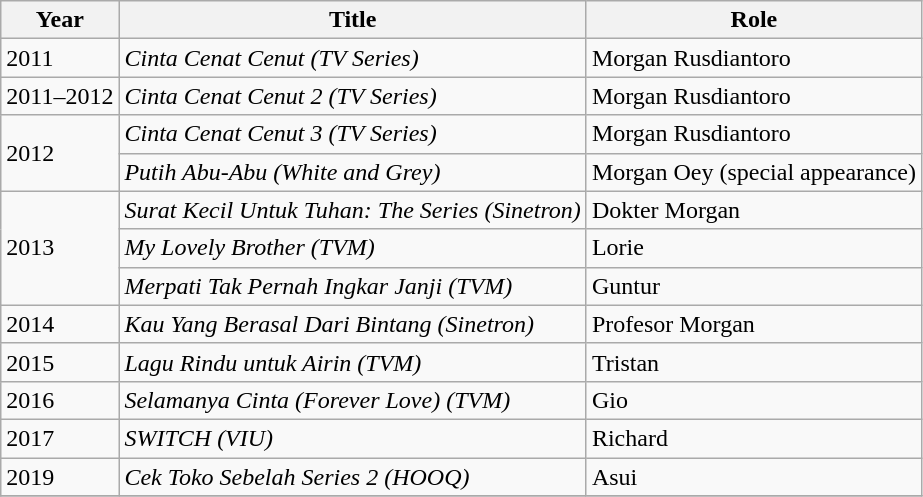<table class="wikitable">
<tr style="text-align:center;">
<th>Year</th>
<th>Title</th>
<th>Role</th>
</tr>
<tr>
<td>2011</td>
<td><em>Cinta Cenat Cenut (TV Series)</em></td>
<td>Morgan Rusdiantoro</td>
</tr>
<tr>
<td>2011–2012</td>
<td><em>Cinta Cenat Cenut 2 (TV Series)</em></td>
<td>Morgan Rusdiantoro</td>
</tr>
<tr>
<td rowspan="2">2012</td>
<td><em>Cinta Cenat Cenut 3 (TV Series)</em></td>
<td>Morgan Rusdiantoro</td>
</tr>
<tr>
<td><em>Putih Abu-Abu (White and Grey)</em></td>
<td>Morgan Oey (special appearance)</td>
</tr>
<tr>
<td rowspan="3">2013</td>
<td><em>Surat Kecil Untuk Tuhan: The Series (Sinetron)</em></td>
<td>Dokter Morgan</td>
</tr>
<tr>
<td><em>My Lovely Brother (TVM)</em></td>
<td>Lorie</td>
</tr>
<tr>
<td><em>Merpati Tak Pernah Ingkar Janji (TVM)</em></td>
<td>Guntur</td>
</tr>
<tr>
<td>2014</td>
<td><em>Kau Yang Berasal Dari Bintang (Sinetron)</em></td>
<td>Profesor Morgan</td>
</tr>
<tr>
<td>2015</td>
<td><em>Lagu Rindu untuk Airin (TVM)</em></td>
<td>Tristan</td>
</tr>
<tr>
<td>2016</td>
<td><em>Selamanya Cinta (Forever Love) (TVM)</em></td>
<td>Gio</td>
</tr>
<tr>
<td>2017</td>
<td><em> SWITCH (VIU)</em></td>
<td>Richard</td>
</tr>
<tr>
<td>2019</td>
<td><em>Cek Toko Sebelah Series 2 (HOOQ)</em></td>
<td>Asui</td>
</tr>
<tr>
</tr>
</table>
